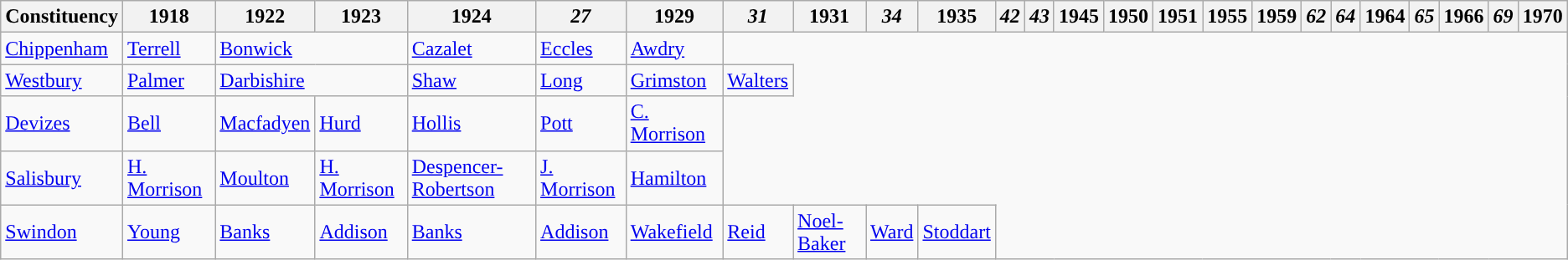<table class="wikitable">
<tr>
<th>Constituency</th>
<th>1918</th>
<th>1922</th>
<th>1923</th>
<th>1924</th>
<th><em>27</em></th>
<th>1929</th>
<th><em>31</em></th>
<th>1931</th>
<th><em>34</em></th>
<th>1935</th>
<th><em>42</em></th>
<th><em>43</em></th>
<th>1945</th>
<th>1950</th>
<th>1951</th>
<th>1955</th>
<th>1959</th>
<th><em>62</em></th>
<th><em>64</em></th>
<th>1964</th>
<th><em>65</em></th>
<th>1966</th>
<th><em>69</em></th>
<th>1970</th>
</tr>
<tr>
<td><a href='#'>Chippenham</a></td>
<td><a href='#'>Terrell</a></td>
<td colspan="2"><a href='#'>Bonwick</a></td>
<td><a href='#'>Cazalet</a></td>
<td><a href='#'>Eccles</a></td>
<td><a href='#'>Awdry</a></td>
</tr>
<tr>
<td><a href='#'>Westbury</a></td>
<td><a href='#'>Palmer</a></td>
<td colspan="2"><a href='#'>Darbishire</a></td>
<td><a href='#'>Shaw</a></td>
<td><a href='#'>Long</a></td>
<td><a href='#'>Grimston</a></td>
<td><a href='#'>Walters</a></td>
</tr>
<tr>
<td><a href='#'>Devizes</a></td>
<td><a href='#'>Bell</a></td>
<td><a href='#'>Macfadyen</a></td>
<td><a href='#'>Hurd</a></td>
<td><a href='#'>Hollis</a></td>
<td><a href='#'>Pott</a></td>
<td><a href='#'>C. Morrison</a></td>
</tr>
<tr>
<td><a href='#'>Salisbury</a></td>
<td><a href='#'>H. Morrison</a></td>
<td><a href='#'>Moulton</a></td>
<td><a href='#'>H. Morrison</a></td>
<td><a href='#'>Despencer-Robertson</a></td>
<td><a href='#'>J. Morrison</a></td>
<td><a href='#'>Hamilton</a></td>
</tr>
<tr>
<td><a href='#'>Swindon</a></td>
<td><a href='#'>Young</a></td>
<td><a href='#'>Banks</a></td>
<td><a href='#'>Addison</a></td>
<td><a href='#'>Banks</a></td>
<td><a href='#'>Addison</a></td>
<td><a href='#'>Wakefield</a></td>
<td><a href='#'>Reid</a></td>
<td><a href='#'>Noel-Baker</a></td>
<td><a href='#'>Ward</a></td>
<td><a href='#'>Stoddart</a></td>
</tr>
</table>
